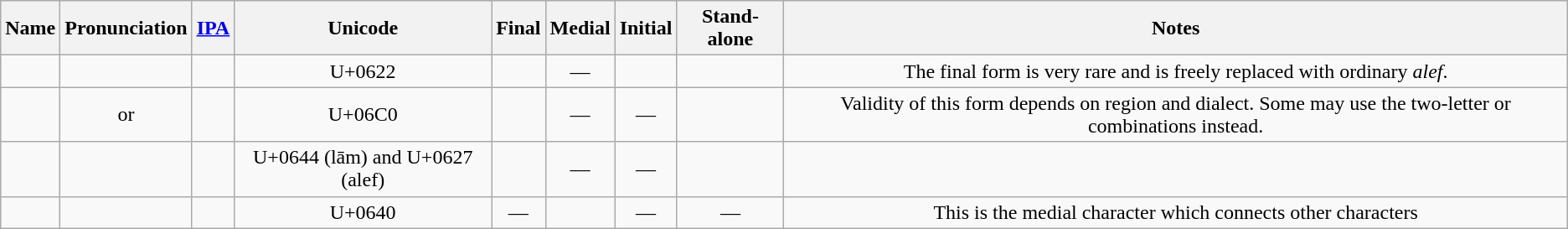<table class="wikitable" style="text-align: center;">
<tr>
<th>Name</th>
<th>Pronunciation</th>
<th><a href='#'>IPA</a></th>
<th>Unicode</th>
<th>Final</th>
<th>Medial</th>
<th>Initial</th>
<th>Stand-alone</th>
<th>Notes</th>
</tr>
<tr>
<td></td>
<td></td>
<td></td>
<td>U+0622</td>
<td style="font-size: larger"></td>
<td>—</td>
<td style="font-size: larger"></td>
<td style="font-size: larger"></td>
<td>The final form is very rare and is freely replaced with ordinary <em>alef</em>.</td>
</tr>
<tr>
<td></td>
<td> or </td>
<td></td>
<td>U+06C0</td>
<td style="font-size: larger"></td>
<td>—</td>
<td>—</td>
<td style="font-size: larger"></td>
<td>Validity of this form depends on region and dialect. Some may use the two-letter  or  combinations instead.</td>
</tr>
<tr>
<td></td>
<td></td>
<td></td>
<td>U+0644 (lām) and U+0627 (alef)</td>
<td style="font-size: larger"></td>
<td>—</td>
<td>—</td>
<td style="font-size: larger"></td>
<td></td>
</tr>
<tr>
<td></td>
<td></td>
<td></td>
<td>U+0640</td>
<td>—</td>
<td style="font-size: larger"></td>
<td>—</td>
<td>—</td>
<td>This is the medial character which connects other characters</td>
</tr>
</table>
